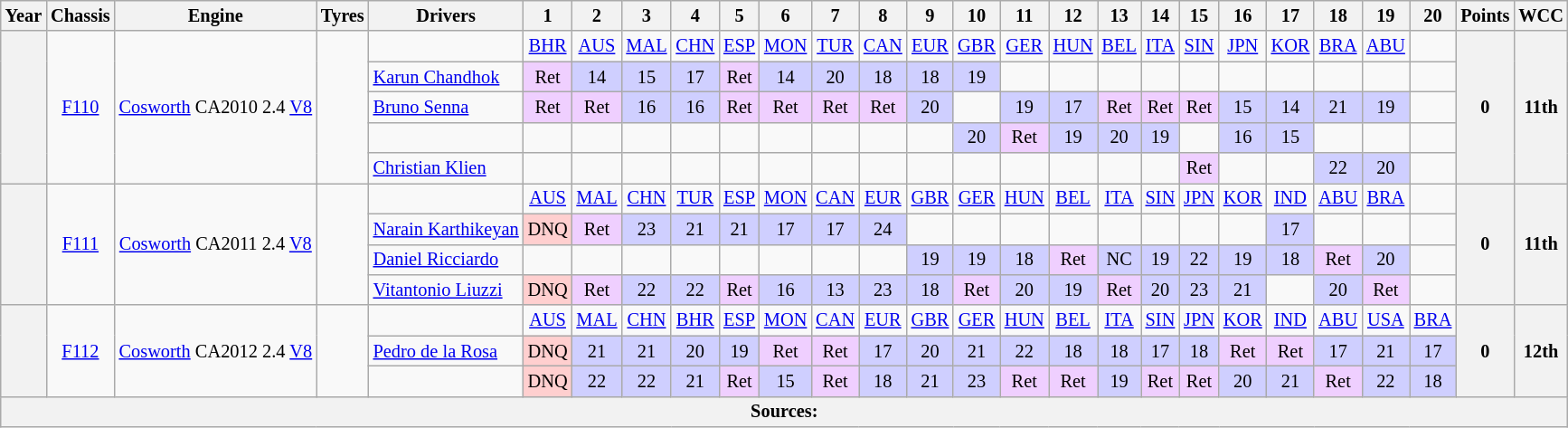<table class="wikitable" style="text-align:center; font-size:85%;">
<tr>
<th>Year</th>
<th>Chassis</th>
<th>Engine</th>
<th>Tyres</th>
<th>Drivers</th>
<th>1</th>
<th>2</th>
<th>3</th>
<th>4</th>
<th>5</th>
<th>6</th>
<th>7</th>
<th>8</th>
<th>9</th>
<th>10</th>
<th>11</th>
<th>12</th>
<th>13</th>
<th>14</th>
<th>15</th>
<th>16</th>
<th>17</th>
<th>18</th>
<th>19</th>
<th>20</th>
<th>Points</th>
<th>WCC</th>
</tr>
<tr>
<th rowspan="5"></th>
<td rowspan="5"><a href='#'>F110</a></td>
<td rowspan="5"><a href='#'>Cosworth</a> CA2010 2.4 <a href='#'>V8</a></td>
<td rowspan="5"></td>
<td></td>
<td><a href='#'>BHR</a></td>
<td><a href='#'>AUS</a></td>
<td><a href='#'>MAL</a></td>
<td><a href='#'>CHN</a></td>
<td><a href='#'>ESP</a></td>
<td><a href='#'>MON</a></td>
<td><a href='#'>TUR</a></td>
<td><a href='#'>CAN</a></td>
<td><a href='#'>EUR</a></td>
<td><a href='#'>GBR</a></td>
<td><a href='#'>GER</a></td>
<td><a href='#'>HUN</a></td>
<td><a href='#'>BEL</a></td>
<td><a href='#'>ITA</a></td>
<td><a href='#'>SIN</a></td>
<td><a href='#'>JPN</a></td>
<td><a href='#'>KOR</a></td>
<td><a href='#'>BRA</a></td>
<td><a href='#'>ABU</a></td>
<td></td>
<th rowspan="5">0</th>
<th rowspan="5">11th</th>
</tr>
<tr>
<td align="left"> <a href='#'>Karun Chandhok</a></td>
<td style="background:#EFCFFF;">Ret</td>
<td style="background:#CFCFFF;">14</td>
<td style="background:#CFCFFF;">15</td>
<td style="background:#CFCFFF;">17</td>
<td style="background:#EFCFFF;">Ret</td>
<td style="background:#CFCFFF;">14</td>
<td style="background:#CFCFFF;">20</td>
<td style="background:#CFCFFF;">18</td>
<td style="background:#CFCFFF;">18</td>
<td style="background:#CFCFFF;">19</td>
<td></td>
<td></td>
<td></td>
<td></td>
<td></td>
<td></td>
<td></td>
<td></td>
<td></td>
<td></td>
</tr>
<tr>
<td align="left"> <a href='#'>Bruno Senna</a></td>
<td style="background:#EFCFFF;">Ret</td>
<td style="background:#EFCFFF;">Ret</td>
<td style="background:#CFCFFF;">16</td>
<td style="background:#CFCFFF;">16</td>
<td style="background:#EFCFFF;">Ret</td>
<td style="background:#EFCFFF;">Ret</td>
<td style="background:#EFCFFF;">Ret</td>
<td style="background:#EFCFFF;">Ret</td>
<td style="background:#CFCFFF;">20</td>
<td></td>
<td style="background:#CFCFFF;">19</td>
<td style="background:#CFCFFF;">17</td>
<td style="background:#EFCFFF;">Ret</td>
<td style="background:#EFCFFF;">Ret</td>
<td style="background:#EFCFFF;">Ret</td>
<td style="background:#CFCFFF;">15</td>
<td style="background:#CFCFFF;">14</td>
<td style="background:#CFCFFF;">21</td>
<td style="background:#CFCFFF;">19</td>
<td></td>
</tr>
<tr>
<td align="left"></td>
<td></td>
<td></td>
<td></td>
<td></td>
<td></td>
<td></td>
<td></td>
<td></td>
<td></td>
<td style="background:#CFCFFF;">20</td>
<td style="background:#EFCFFF;">Ret</td>
<td style="background:#CFCFFF;">19</td>
<td style="background:#CFCFFF;">20</td>
<td style="background:#CFCFFF;">19</td>
<td></td>
<td style="background:#CFCFFF;">16</td>
<td style="background:#CFCFFF;">15</td>
<td></td>
<td></td>
<td></td>
</tr>
<tr>
<td align="left"> <a href='#'>Christian Klien</a></td>
<td></td>
<td></td>
<td></td>
<td></td>
<td></td>
<td></td>
<td></td>
<td></td>
<td></td>
<td></td>
<td></td>
<td></td>
<td></td>
<td></td>
<td style="background:#EFCFFF;">Ret</td>
<td></td>
<td></td>
<td style="background:#CFCFFF;">22</td>
<td style="background:#CFCFFF;">20</td>
<td></td>
</tr>
<tr>
<th rowspan="4"></th>
<td rowspan="4"><a href='#'>F111</a></td>
<td rowspan="4"><a href='#'>Cosworth</a> CA2011 2.4 <a href='#'>V8</a></td>
<td rowspan="4"></td>
<td></td>
<td><a href='#'>AUS</a></td>
<td><a href='#'>MAL</a></td>
<td><a href='#'>CHN</a></td>
<td><a href='#'>TUR</a></td>
<td><a href='#'>ESP</a></td>
<td><a href='#'>MON</a></td>
<td><a href='#'>CAN</a></td>
<td><a href='#'>EUR</a></td>
<td><a href='#'>GBR</a></td>
<td><a href='#'>GER</a></td>
<td><a href='#'>HUN</a></td>
<td><a href='#'>BEL</a></td>
<td><a href='#'>ITA</a></td>
<td><a href='#'>SIN</a></td>
<td><a href='#'>JPN</a></td>
<td><a href='#'>KOR</a></td>
<td><a href='#'>IND</a></td>
<td><a href='#'>ABU</a></td>
<td><a href='#'>BRA</a></td>
<td></td>
<th rowspan="4">0</th>
<th rowspan="4">11th</th>
</tr>
<tr>
<td align="left"> <a href='#'>Narain Karthikeyan</a></td>
<td style="background:#FFCFCF;">DNQ</td>
<td style="background:#EFCFFF;">Ret</td>
<td style="background:#CFCFFF;">23</td>
<td style="background:#CFCFFF;">21</td>
<td style="background:#CFCFFF;">21</td>
<td style="background:#CFCFFF;">17</td>
<td style="background:#CFCFFF;">17</td>
<td style="background:#CFCFFF;">24</td>
<td></td>
<td></td>
<td></td>
<td></td>
<td></td>
<td></td>
<td></td>
<td></td>
<td style="background:#CFCFFF;">17</td>
<td></td>
<td></td>
<td></td>
</tr>
<tr>
<td align="left"> <a href='#'>Daniel Ricciardo</a></td>
<td></td>
<td></td>
<td></td>
<td></td>
<td></td>
<td></td>
<td></td>
<td></td>
<td style="background:#CFCFFF;">19</td>
<td style="background:#CFCFFF;">19</td>
<td style="background:#CFCFFF;">18</td>
<td style="background:#EFCFFF;">Ret</td>
<td style="background:#CFCFFF;">NC</td>
<td style="background:#CFCFFF;">19</td>
<td style="background:#CFCFFF;">22</td>
<td style="background:#CFCFFF;">19</td>
<td style="background:#CFCFFF;">18</td>
<td style="background:#EFCFFF;">Ret</td>
<td style="background:#CFCFFF;">20</td>
<td></td>
</tr>
<tr>
<td align="left"> <a href='#'>Vitantonio Liuzzi</a></td>
<td style="background:#FFCFCF;">DNQ</td>
<td style="background:#EFCFFF;">Ret</td>
<td style="background:#CFCFFF;">22</td>
<td style="background:#CFCFFF;">22</td>
<td style="background:#EFCFFF;">Ret</td>
<td style="background:#CFCFFF;">16</td>
<td style="background:#CFCFFF;">13</td>
<td style="background:#CFCFFF;">23</td>
<td style="background:#CFCFFF;">18</td>
<td style="background:#EFCFFF;">Ret</td>
<td style="background:#CFCFFF;">20</td>
<td style="background:#CFCFFF;">19</td>
<td style="background:#EFCFFF;">Ret</td>
<td style="background:#CFCFFF;">20</td>
<td style="background:#CFCFFF;">23</td>
<td style="background:#CFCFFF;">21</td>
<td></td>
<td style="background:#CFCFFF;">20</td>
<td style="background:#EFCFFF;">Ret</td>
<td></td>
</tr>
<tr>
<th rowspan="3"></th>
<td rowspan="3"><a href='#'>F112</a></td>
<td rowspan="3"><a href='#'>Cosworth</a> CA2012 2.4 <a href='#'>V8</a></td>
<td rowspan="3"></td>
<td></td>
<td><a href='#'>AUS</a></td>
<td><a href='#'>MAL</a></td>
<td><a href='#'>CHN</a></td>
<td><a href='#'>BHR</a></td>
<td><a href='#'>ESP</a></td>
<td><a href='#'>MON</a></td>
<td><a href='#'>CAN</a></td>
<td><a href='#'>EUR</a></td>
<td><a href='#'>GBR</a></td>
<td><a href='#'>GER</a></td>
<td><a href='#'>HUN</a></td>
<td><a href='#'>BEL</a></td>
<td><a href='#'>ITA</a></td>
<td><a href='#'>SIN</a></td>
<td><a href='#'>JPN</a></td>
<td><a href='#'>KOR</a></td>
<td><a href='#'>IND</a></td>
<td><a href='#'>ABU</a></td>
<td><a href='#'>USA</a></td>
<td><a href='#'>BRA</a></td>
<th rowspan="3">0</th>
<th rowspan="3">12th</th>
</tr>
<tr>
<td align="left"> <a href='#'>Pedro de la Rosa</a></td>
<td style="background:#FFCFCF;">DNQ</td>
<td style="background:#CFCFFF;">21</td>
<td style="background:#CFCFFF;">21</td>
<td style="background:#CFCFFF;">20</td>
<td style="background:#CFCFFF;">19</td>
<td style="background:#EFCFFF;">Ret</td>
<td style="background:#EFCFFF;">Ret</td>
<td style="background:#CFCFFF;">17</td>
<td style="background:#CFCFFF;">20</td>
<td style="background:#CFCFFF;">21</td>
<td style="background:#CFCFFF;">22</td>
<td style="background:#CFCFFF;">18</td>
<td style="background:#CFCFFF;">18</td>
<td style="background:#CFCFFF;">17</td>
<td style="background:#CFCFFF;">18</td>
<td style="background:#EFCFFF;">Ret</td>
<td style="background:#EFCFFF;">Ret</td>
<td style="background:#CFCFFF;">17</td>
<td style="background:#CFCFFF;">21</td>
<td style="background:#CFCFFF;">17</td>
</tr>
<tr>
<td align="left"></td>
<td style="background:#FFCFCF;">DNQ</td>
<td style="background:#CFCFFF;">22</td>
<td style="background:#CFCFFF;">22</td>
<td style="background:#CFCFFF;">21</td>
<td style="background:#EFCFFF;">Ret</td>
<td style="background:#CFCFFF;">15</td>
<td style="background:#EFCFFF;">Ret</td>
<td style="background:#CFCFFF;">18</td>
<td style="background:#CFCFFF;">21</td>
<td style="background:#CFCFFF;">23</td>
<td style="background:#EFCFFF;">Ret</td>
<td style="background:#EFCFFF;">Ret</td>
<td style="background:#CFCFFF;">19</td>
<td style="background:#EFCFFF;">Ret</td>
<td style="background:#EFCFFF;">Ret</td>
<td style="background:#CFCFFF;">20</td>
<td style="background:#CFCFFF;">21</td>
<td style="background:#EFCFFF;">Ret</td>
<td style="background:#CFCFFF;">22</td>
<td style="background:#CFCFFF;">18</td>
</tr>
<tr>
<th colspan="27">Sources:</th>
</tr>
</table>
